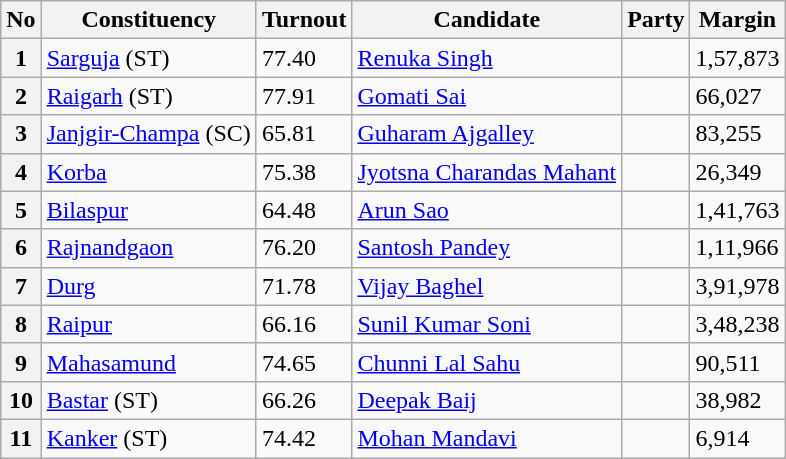<table class="wikitable sortable">
<tr>
<th>No</th>
<th>Constituency</th>
<th>Turnout</th>
<th>Candidate</th>
<th>Party</th>
<th>Margin</th>
</tr>
<tr>
<th>1</th>
<td><a href='#'>Sarguja</a> (ST)</td>
<td>77.40 </td>
<td><a href='#'>Renuka Singh</a></td>
<td></td>
<td>1,57,873</td>
</tr>
<tr>
<th>2</th>
<td><a href='#'>Raigarh</a> (ST)</td>
<td>77.91 </td>
<td><a href='#'>Gomati Sai</a></td>
<td></td>
<td>66,027</td>
</tr>
<tr>
<th>3</th>
<td><a href='#'>Janjgir-Champa</a> (SC)</td>
<td>65.81 </td>
<td><a href='#'>Guharam Ajgalley</a></td>
<td></td>
<td>83,255</td>
</tr>
<tr>
<th>4</th>
<td><a href='#'>Korba</a></td>
<td>75.38 </td>
<td><a href='#'>Jyotsna Charandas Mahant</a></td>
<td></td>
<td>26,349</td>
</tr>
<tr>
<th>5</th>
<td><a href='#'>Bilaspur</a></td>
<td>64.48 </td>
<td><a href='#'>Arun Sao</a></td>
<td></td>
<td>1,41,763</td>
</tr>
<tr>
<th>6</th>
<td><a href='#'>Rajnandgaon</a></td>
<td>76.20 </td>
<td><a href='#'>Santosh Pandey</a></td>
<td></td>
<td>1,11,966</td>
</tr>
<tr>
<th>7</th>
<td><a href='#'>Durg</a></td>
<td>71.78 </td>
<td><a href='#'>Vijay Baghel</a></td>
<td></td>
<td>3,91,978</td>
</tr>
<tr>
<th>8</th>
<td><a href='#'>Raipur</a></td>
<td>66.16 </td>
<td><a href='#'>Sunil Kumar Soni</a></td>
<td></td>
<td>3,48,238</td>
</tr>
<tr>
<th>9</th>
<td><a href='#'>Mahasamund</a></td>
<td>74.65 </td>
<td><a href='#'>Chunni Lal Sahu</a></td>
<td></td>
<td>90,511</td>
</tr>
<tr>
<th>10</th>
<td><a href='#'>Bastar</a> (ST)</td>
<td>66.26 </td>
<td><a href='#'>Deepak Baij</a></td>
<td></td>
<td>38,982</td>
</tr>
<tr>
<th>11</th>
<td><a href='#'>Kanker</a> (ST)</td>
<td>74.42 </td>
<td><a href='#'>Mohan Mandavi</a></td>
<td></td>
<td>6,914</td>
</tr>
</table>
